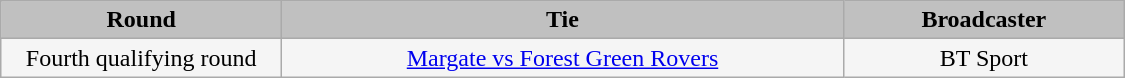<table class="wikitable" style="width: 750px; background:WhiteSmoke; text-align:center; font-size:100%">
<tr>
<td scope="col" style="width: 25.00%; background:silver;"><strong>Round</strong></td>
<td scope="col" style="width: 50.00%; background:silver;"><strong>Tie</strong></td>
<td scope="col" style="width: 25.00%; background:silver;"><strong>Broadcaster</strong></td>
</tr>
<tr>
<td>Fourth qualifying round</td>
<td><a href='#'>Margate vs Forest Green Rovers</a></td>
<td>BT Sport</td>
</tr>
</table>
